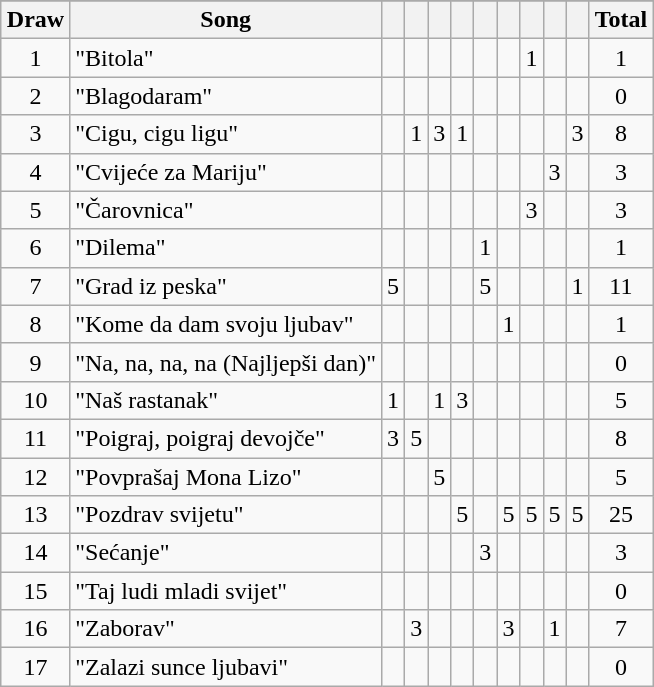<table class="wikitable plainrowheaders" style="margin: 1em auto 1em auto; text-align:center;">
<tr>
</tr>
<tr>
<th>Draw</th>
<th>Song</th>
<th></th>
<th></th>
<th></th>
<th></th>
<th></th>
<th></th>
<th></th>
<th></th>
<th></th>
<th>Total</th>
</tr>
<tr>
<td>1</td>
<td align="left">"Bitola"</td>
<td></td>
<td></td>
<td></td>
<td></td>
<td></td>
<td></td>
<td>1</td>
<td></td>
<td></td>
<td>1</td>
</tr>
<tr>
<td>2</td>
<td align="left">"Blagodaram"</td>
<td></td>
<td></td>
<td></td>
<td></td>
<td></td>
<td></td>
<td></td>
<td></td>
<td></td>
<td>0</td>
</tr>
<tr>
<td>3</td>
<td align="left">"Cigu, cigu ligu"</td>
<td></td>
<td>1</td>
<td>3</td>
<td>1</td>
<td></td>
<td></td>
<td></td>
<td></td>
<td>3</td>
<td>8</td>
</tr>
<tr>
<td>4</td>
<td align="left">"Cvijeće za Mariju"</td>
<td></td>
<td></td>
<td></td>
<td></td>
<td></td>
<td></td>
<td></td>
<td>3</td>
<td></td>
<td>3</td>
</tr>
<tr>
<td>5</td>
<td align="left">"Čarovnica"</td>
<td></td>
<td></td>
<td></td>
<td></td>
<td></td>
<td></td>
<td>3</td>
<td></td>
<td></td>
<td>3</td>
</tr>
<tr>
<td>6</td>
<td align="left">"Dilema"</td>
<td></td>
<td></td>
<td></td>
<td></td>
<td>1</td>
<td></td>
<td></td>
<td></td>
<td></td>
<td>1</td>
</tr>
<tr>
<td>7</td>
<td align="left">"Grad iz peska"</td>
<td>5</td>
<td></td>
<td></td>
<td></td>
<td>5</td>
<td></td>
<td></td>
<td></td>
<td>1</td>
<td>11</td>
</tr>
<tr>
<td>8</td>
<td align="left">"Kome da dam svoju ljubav"</td>
<td></td>
<td></td>
<td></td>
<td></td>
<td></td>
<td>1</td>
<td></td>
<td></td>
<td></td>
<td>1</td>
</tr>
<tr>
<td>9</td>
<td align="left">"Na, na, na, na (Najljepši dan)"</td>
<td></td>
<td></td>
<td></td>
<td></td>
<td></td>
<td></td>
<td></td>
<td></td>
<td></td>
<td>0</td>
</tr>
<tr>
<td>10</td>
<td align="left">"Naš rastanak"</td>
<td>1</td>
<td></td>
<td>1</td>
<td>3</td>
<td></td>
<td></td>
<td></td>
<td></td>
<td></td>
<td>5</td>
</tr>
<tr>
<td>11</td>
<td align="left">"Poigraj, poigraj devojče"</td>
<td>3</td>
<td>5</td>
<td></td>
<td></td>
<td></td>
<td></td>
<td></td>
<td></td>
<td></td>
<td>8</td>
</tr>
<tr>
<td>12</td>
<td align="left">"Povprašaj Mona Lizo"</td>
<td></td>
<td></td>
<td>5</td>
<td></td>
<td></td>
<td></td>
<td></td>
<td></td>
<td></td>
<td>5</td>
</tr>
<tr>
<td>13</td>
<td align="left">"Pozdrav svijetu"</td>
<td></td>
<td></td>
<td></td>
<td>5</td>
<td></td>
<td>5</td>
<td>5</td>
<td>5</td>
<td>5</td>
<td>25</td>
</tr>
<tr>
<td>14</td>
<td align="left">"Sećanje"</td>
<td></td>
<td></td>
<td></td>
<td></td>
<td>3</td>
<td></td>
<td></td>
<td></td>
<td></td>
<td>3</td>
</tr>
<tr>
<td>15</td>
<td align="left">"Taj ludi mladi svijet"</td>
<td></td>
<td></td>
<td></td>
<td></td>
<td></td>
<td></td>
<td></td>
<td></td>
<td></td>
<td>0</td>
</tr>
<tr>
<td>16</td>
<td align="left">"Zaborav"</td>
<td></td>
<td>3</td>
<td></td>
<td></td>
<td></td>
<td>3</td>
<td></td>
<td>1</td>
<td></td>
<td>7</td>
</tr>
<tr>
<td>17</td>
<td align="left">"Zalazi sunce ljubavi"</td>
<td></td>
<td></td>
<td></td>
<td></td>
<td></td>
<td></td>
<td></td>
<td></td>
<td></td>
<td>0</td>
</tr>
</table>
